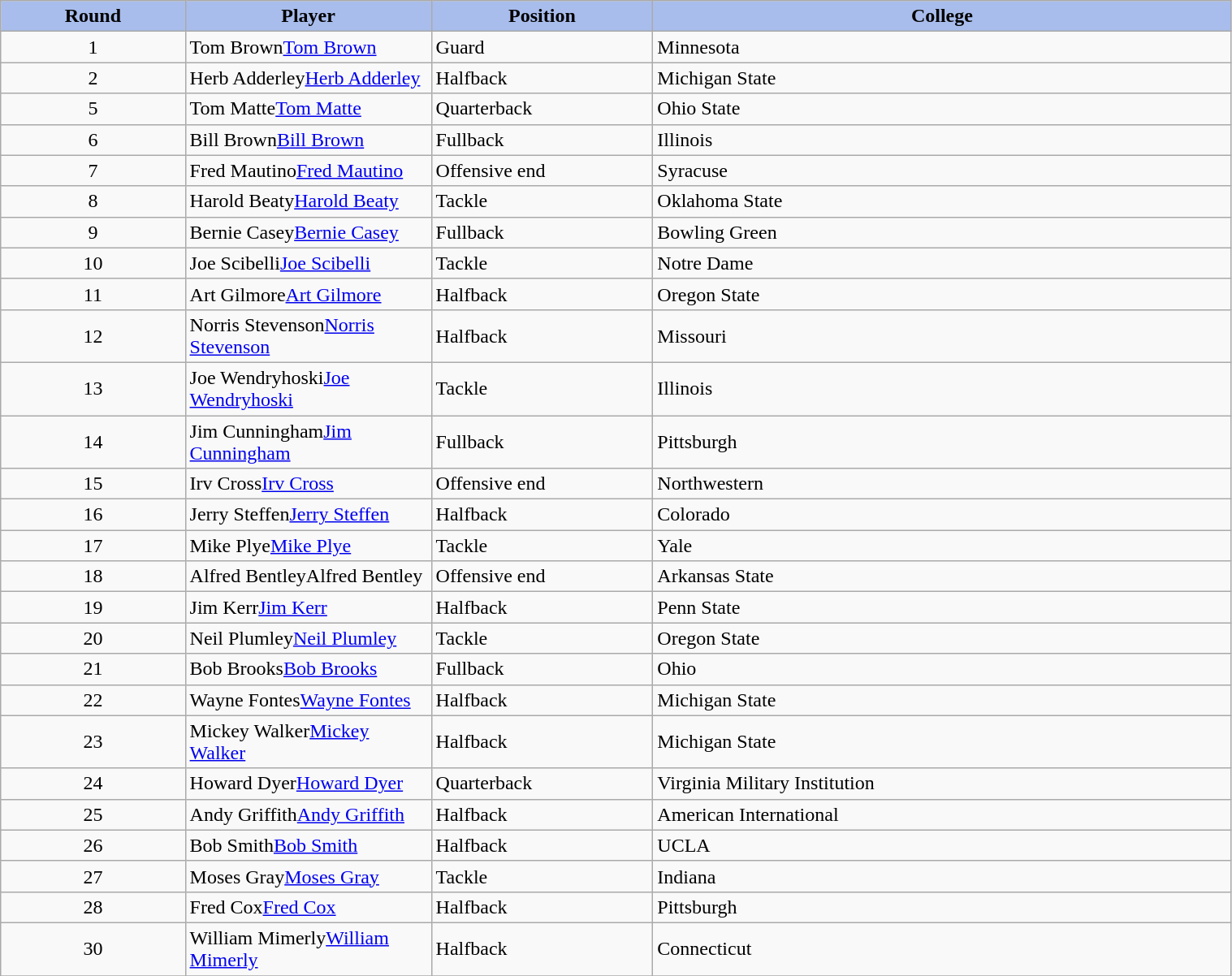<table class="wikitable sortable sortable" style="width: 80%">
<tr>
<th style="background:#A8BDEC;" width=15%>Round</th>
<th width=20% style="background:#A8BDEC;">Player</th>
<th width=18% style="background:#A8BDEC;">Position</th>
<th style="background:#A8BDEC;">College</th>
</tr>
<tr>
<td align=center>1</td>
<td><span>Tom Brown</span><a href='#'>Tom Brown</a></td>
<td>Guard</td>
<td>Minnesota</td>
</tr>
<tr>
<td align=center>2</td>
<td><span>Herb Adderley</span><a href='#'>Herb Adderley</a></td>
<td>Halfback</td>
<td>Michigan State</td>
</tr>
<tr>
<td align=center>5</td>
<td><span>Tom Matte</span><a href='#'>Tom Matte</a></td>
<td>Quarterback</td>
<td>Ohio State</td>
</tr>
<tr>
<td align=center>6</td>
<td><span>Bill Brown</span><a href='#'>Bill Brown</a></td>
<td>Fullback</td>
<td>Illinois</td>
</tr>
<tr>
<td align=center>7</td>
<td><span>Fred Mautino</span><a href='#'>Fred Mautino</a></td>
<td>Offensive end</td>
<td>Syracuse</td>
</tr>
<tr>
<td align=center>8</td>
<td><span>Harold Beaty</span><a href='#'>Harold Beaty</a></td>
<td>Tackle</td>
<td>Oklahoma State</td>
</tr>
<tr>
<td align=center>9</td>
<td><span>Bernie Casey</span><a href='#'>Bernie Casey</a></td>
<td>Fullback</td>
<td>Bowling Green</td>
</tr>
<tr>
<td align=center>10</td>
<td><span>Joe Scibelli</span><a href='#'>Joe Scibelli</a></td>
<td>Tackle</td>
<td>Notre Dame</td>
</tr>
<tr>
<td align=center>11</td>
<td><span>Art Gilmore</span><a href='#'>Art Gilmore</a></td>
<td>Halfback</td>
<td>Oregon State</td>
</tr>
<tr>
<td align=center>12</td>
<td><span>Norris Stevenson</span><a href='#'>Norris Stevenson</a></td>
<td>Halfback</td>
<td>Missouri</td>
</tr>
<tr>
<td align=center>13</td>
<td><span>Joe Wendryhoski</span><a href='#'>Joe Wendryhoski</a></td>
<td>Tackle</td>
<td>Illinois</td>
</tr>
<tr>
<td align=center>14</td>
<td><span>Jim Cunningham</span><a href='#'>Jim Cunningham</a></td>
<td>Fullback</td>
<td>Pittsburgh</td>
</tr>
<tr>
<td align=center>15</td>
<td><span>Irv Cross</span><a href='#'>Irv Cross</a></td>
<td>Offensive end</td>
<td>Northwestern</td>
</tr>
<tr>
<td align=center>16</td>
<td><span>Jerry Steffen</span><a href='#'>Jerry Steffen</a></td>
<td>Halfback</td>
<td>Colorado</td>
</tr>
<tr>
<td align=center>17</td>
<td><span>Mike Plye</span><a href='#'>Mike Plye</a></td>
<td>Tackle</td>
<td>Yale</td>
</tr>
<tr>
<td align=center>18</td>
<td><span>Alfred Bentley</span>Alfred Bentley</td>
<td>Offensive end</td>
<td>Arkansas State</td>
</tr>
<tr>
<td align=center>19</td>
<td><span>Jim Kerr</span><a href='#'>Jim Kerr</a></td>
<td>Halfback</td>
<td>Penn State</td>
</tr>
<tr>
<td align=center>20</td>
<td><span>Neil Plumley</span><a href='#'>Neil Plumley</a></td>
<td>Tackle</td>
<td>Oregon State</td>
</tr>
<tr>
<td align=center>21</td>
<td><span>Bob Brooks</span><a href='#'>Bob Brooks</a></td>
<td>Fullback</td>
<td>Ohio</td>
</tr>
<tr>
<td align=center>22</td>
<td><span>Wayne Fontes</span><a href='#'>Wayne Fontes</a></td>
<td>Halfback</td>
<td>Michigan State</td>
</tr>
<tr>
<td align=center>23</td>
<td><span>Mickey Walker</span><a href='#'>Mickey Walker</a></td>
<td>Halfback</td>
<td>Michigan State</td>
</tr>
<tr>
<td align=center>24</td>
<td><span>Howard Dyer</span><a href='#'>Howard Dyer</a></td>
<td>Quarterback</td>
<td>Virginia Military Institution</td>
</tr>
<tr>
<td align=center>25</td>
<td><span>Andy Griffith</span><a href='#'>Andy Griffith</a></td>
<td>Halfback</td>
<td>American International</td>
</tr>
<tr>
<td align=center>26</td>
<td><span>Bob Smith</span><a href='#'>Bob Smith</a></td>
<td>Halfback</td>
<td>UCLA</td>
</tr>
<tr>
<td align=center>27</td>
<td><span>Moses Gray</span><a href='#'>Moses Gray</a></td>
<td>Tackle</td>
<td>Indiana</td>
</tr>
<tr>
<td align=center>28</td>
<td><span>Fred Cox</span><a href='#'>Fred Cox</a></td>
<td>Halfback</td>
<td>Pittsburgh</td>
</tr>
<tr>
<td align=center>30</td>
<td><span>William Mimerly</span><a href='#'>William Mimerly</a></td>
<td>Halfback</td>
<td>Connecticut</td>
</tr>
<tr>
</tr>
</table>
